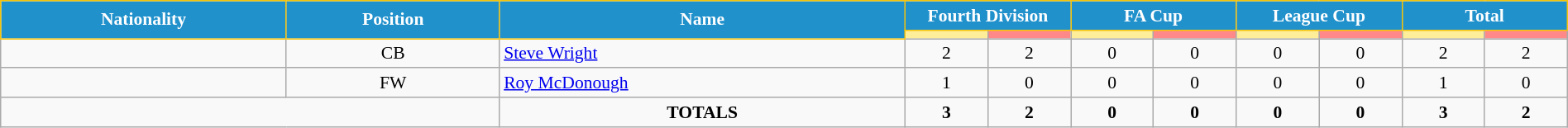<table class="wikitable" style="text-align:center; font-size:90%; width:100%;">
<tr>
<th rowspan="2" style="background:#2191CC; color:white; border:1px solid #F7C408; text-align:center;">Nationality</th>
<th rowspan="2" style="background:#2191CC; color:white; border:1px solid #F7C408; text-align:center;">Position</th>
<th rowspan="2" style="background:#2191CC; color:white; border:1px solid #F7C408; text-align:center;">Name</th>
<th colspan="2" style="background:#2191CC; color:white; border:1px solid #F7C408; text-align:center;">Fourth Division</th>
<th colspan="2" style="background:#2191CC; color:white; border:1px solid #F7C408; text-align:center;">FA Cup</th>
<th colspan="2" style="background:#2191CC; color:white; border:1px solid #F7C408; text-align:center;">League Cup</th>
<th colspan="2" style="background:#2191CC; color:white; border:1px solid #F7C408; text-align:center;">Total</th>
</tr>
<tr>
<th width=60 style="background: #FFEE99"></th>
<th width=60 style="background: #FF8888"></th>
<th width=60 style="background: #FFEE99"></th>
<th width=60 style="background: #FF8888"></th>
<th width=60 style="background: #FFEE99"></th>
<th width=60 style="background: #FF8888"></th>
<th width=60 style="background: #FFEE99"></th>
<th width=60 style="background: #FF8888"></th>
</tr>
<tr>
<td></td>
<td>CB</td>
<td align="left"><a href='#'>Steve Wright</a></td>
<td>2</td>
<td>2</td>
<td>0</td>
<td>0</td>
<td>0</td>
<td>0</td>
<td>2</td>
<td>2</td>
</tr>
<tr>
<td></td>
<td>FW</td>
<td align="left"><a href='#'>Roy McDonough</a></td>
<td>1</td>
<td>0</td>
<td>0</td>
<td>0</td>
<td>0</td>
<td>0</td>
<td>1</td>
<td>0</td>
</tr>
<tr>
<td colspan="2"></td>
<td><strong>TOTALS</strong></td>
<td><strong>3</strong></td>
<td><strong>2</strong></td>
<td><strong>0</strong></td>
<td><strong>0</strong></td>
<td><strong>0</strong></td>
<td><strong>0</strong></td>
<td><strong>3</strong></td>
<td><strong>2</strong></td>
</tr>
</table>
